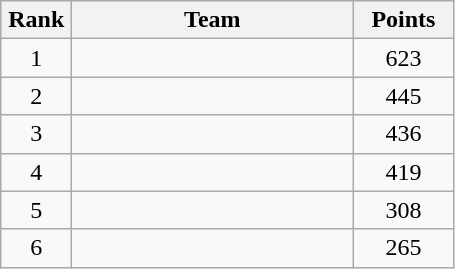<table class="wikitable" style="text-align:center;">
<tr>
<th width=40>Rank</th>
<th width=180>Team</th>
<th width=60>Points</th>
</tr>
<tr>
<td>1</td>
<td align=left></td>
<td>623</td>
</tr>
<tr>
<td>2</td>
<td align=left></td>
<td>445</td>
</tr>
<tr>
<td>3</td>
<td align=left></td>
<td>436</td>
</tr>
<tr>
<td>4</td>
<td align=left></td>
<td>419</td>
</tr>
<tr>
<td>5</td>
<td align=left></td>
<td>308</td>
</tr>
<tr>
<td>6</td>
<td align=left></td>
<td>265</td>
</tr>
</table>
